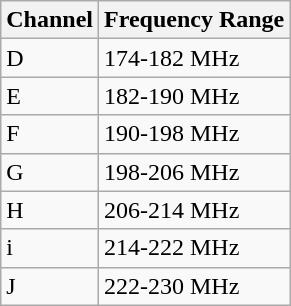<table class="wikitable sortable static-row-numbers">
<tr>
<th>Channel</th>
<th>Frequency Range</th>
</tr>
<tr>
<td>D</td>
<td>174-182 MHz</td>
</tr>
<tr>
<td>E</td>
<td>182-190 MHz</td>
</tr>
<tr>
<td>F</td>
<td>190-198 MHz</td>
</tr>
<tr>
<td>G</td>
<td>198-206 MHz</td>
</tr>
<tr>
<td>H</td>
<td>206-214 MHz</td>
</tr>
<tr>
<td>i</td>
<td>214-222 MHz</td>
</tr>
<tr>
<td>J</td>
<td>222-230 MHz</td>
</tr>
</table>
